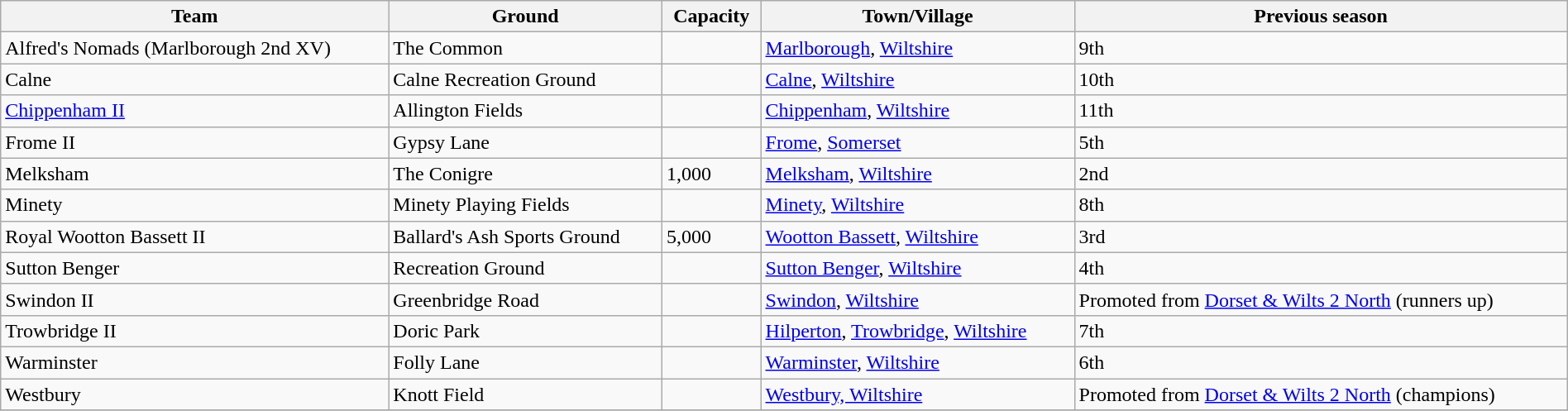<table class="wikitable sortable" width=100%>
<tr>
<th>Team</th>
<th>Ground</th>
<th>Capacity</th>
<th>Town/Village</th>
<th>Previous season</th>
</tr>
<tr>
<td>Alfred's Nomads (Marlborough 2nd XV)</td>
<td>The Common</td>
<td></td>
<td><a href='#'>Marlborough</a>, <a href='#'>Wiltshire</a></td>
<td>9th</td>
</tr>
<tr>
<td>Calne</td>
<td>Calne Recreation Ground</td>
<td></td>
<td><a href='#'>Calne</a>, <a href='#'>Wiltshire</a></td>
<td>10th</td>
</tr>
<tr>
<td><a href='#'>Chippenham II</a></td>
<td>Allington Fields</td>
<td></td>
<td><a href='#'>Chippenham</a>, <a href='#'>Wiltshire</a></td>
<td>11th</td>
</tr>
<tr>
<td>Frome II</td>
<td>Gypsy Lane</td>
<td></td>
<td><a href='#'>Frome</a>, <a href='#'>Somerset</a></td>
<td>5th</td>
</tr>
<tr>
<td>Melksham</td>
<td>The Conigre</td>
<td>1,000</td>
<td><a href='#'>Melksham</a>, <a href='#'>Wiltshire</a></td>
<td>2nd</td>
</tr>
<tr>
<td>Minety</td>
<td>Minety Playing Fields</td>
<td></td>
<td><a href='#'>Minety</a>, <a href='#'>Wiltshire</a></td>
<td>8th</td>
</tr>
<tr>
<td>Royal Wootton Bassett II</td>
<td>Ballard's Ash Sports Ground</td>
<td>5,000</td>
<td><a href='#'>Wootton Bassett</a>, <a href='#'>Wiltshire</a></td>
<td>3rd</td>
</tr>
<tr>
<td>Sutton Benger</td>
<td>Recreation Ground</td>
<td></td>
<td><a href='#'>Sutton Benger</a>, <a href='#'>Wiltshire</a></td>
<td>4th</td>
</tr>
<tr>
<td>Swindon II</td>
<td>Greenbridge Road</td>
<td></td>
<td><a href='#'>Swindon</a>, <a href='#'>Wiltshire</a></td>
<td>Promoted from <a href='#'>Dorset & Wilts 2 North</a> (runners up)</td>
</tr>
<tr>
<td>Trowbridge II</td>
<td>Doric Park</td>
<td></td>
<td><a href='#'>Hilperton</a>, <a href='#'>Trowbridge</a>, <a href='#'>Wiltshire</a></td>
<td>7th</td>
</tr>
<tr>
<td>Warminster</td>
<td>Folly Lane</td>
<td></td>
<td><a href='#'>Warminster</a>, <a href='#'>Wiltshire</a></td>
<td>6th</td>
</tr>
<tr>
<td>Westbury</td>
<td>Knott Field</td>
<td></td>
<td><a href='#'>Westbury, Wiltshire</a></td>
<td>Promoted from <a href='#'>Dorset & Wilts 2 North</a> (champions)</td>
</tr>
<tr>
</tr>
</table>
